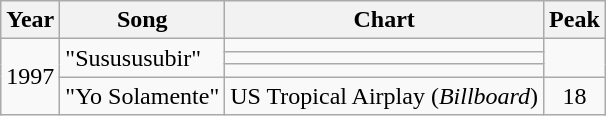<table class="wikitable">
<tr>
<th>Year</th>
<th>Song</th>
<th>Chart</th>
<th>Peak</th>
</tr>
<tr>
<td rowspan="4">1997</td>
<td rowspan="3">"Susususubir"</td>
<td></td>
</tr>
<tr>
<td></td>
</tr>
<tr>
<td></td>
</tr>
<tr>
<td>"Yo Solamente"</td>
<td>US Tropical Airplay (<em>Billboard</em>)</td>
<td align="center">18</td>
</tr>
</table>
